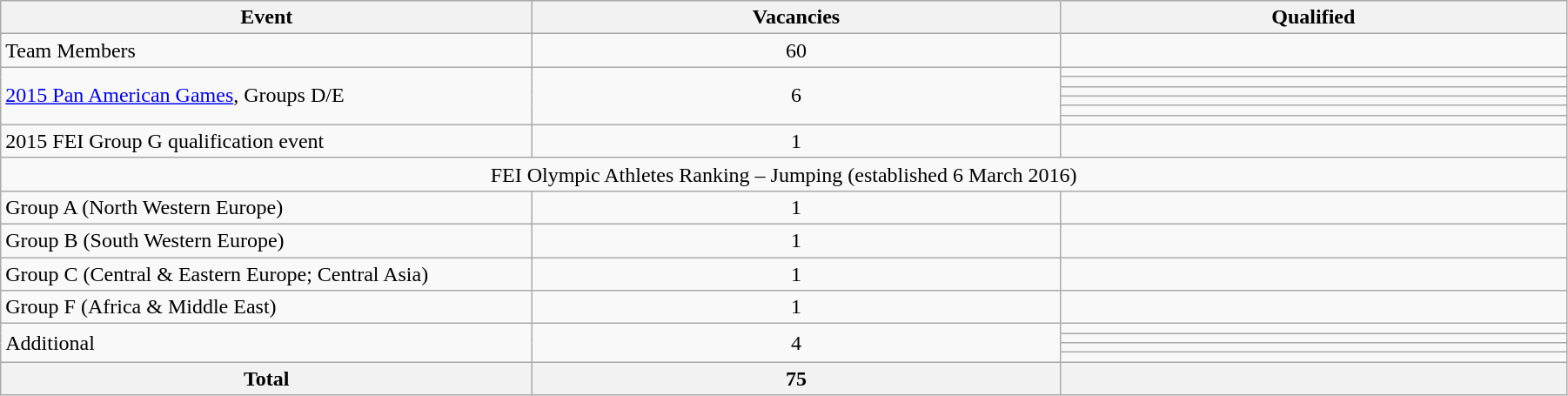<table class="wikitable" width=95%>
<tr>
<th scope="col" width="400">Event</th>
<th>Vacancies</th>
<th>Qualified</th>
</tr>
<tr>
<td>Team Members</td>
<td align="center">60</td>
<td></td>
</tr>
<tr>
<td rowspan="6"><a href='#'>2015 Pan American Games</a>, Groups D/E</td>
<td align="center" rowspan="6">6</td>
<td></td>
</tr>
<tr>
<td></td>
</tr>
<tr>
<td></td>
</tr>
<tr>
<td></td>
</tr>
<tr>
<td></td>
</tr>
<tr>
<td></td>
</tr>
<tr>
<td>2015 FEI Group G qualification event</td>
<td align="center">1</td>
<td></td>
</tr>
<tr>
<td align="center" colspan="3">FEI Olympic Athletes Ranking – Jumping (established 6 March 2016)</td>
</tr>
<tr>
<td>Group A (North Western Europe)</td>
<td align="center">1</td>
<td></td>
</tr>
<tr>
<td>Group B (South Western Europe)</td>
<td align="center">1</td>
<td></td>
</tr>
<tr>
<td>Group C (Central & Eastern Europe; Central Asia)</td>
<td align="center">1</td>
<td></td>
</tr>
<tr>
<td>Group F (Africa & Middle East)</td>
<td align="center">1</td>
<td></td>
</tr>
<tr>
<td rowspan="4">Additional</td>
<td align="center" rowspan="4">4</td>
<td></td>
</tr>
<tr>
<td></td>
</tr>
<tr>
<td></td>
</tr>
<tr>
<td></td>
</tr>
<tr>
<th>Total</th>
<th>75</th>
<th></th>
</tr>
</table>
